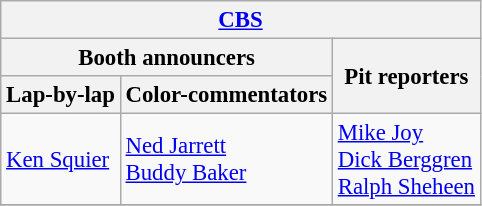<table class="wikitable" style="font-size: 95%">
<tr>
<th colspan=4><a href='#'>CBS</a></th>
</tr>
<tr>
<th colspan=2>Booth announcers</th>
<th rowspan=2>Pit reporters</th>
</tr>
<tr>
<th><strong>Lap-by-lap</strong></th>
<th><strong>Color-commentators</strong></th>
</tr>
<tr>
<td><a href='#'>Ken Squier</a></td>
<td><a href='#'>Ned Jarrett</a> <br> <a href='#'>Buddy Baker</a></td>
<td><a href='#'>Mike Joy</a> <br> <a href='#'>Dick Berggren</a> <br> <a href='#'>Ralph Sheheen</a></td>
</tr>
<tr>
</tr>
</table>
